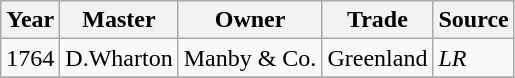<table class=" wikitable">
<tr>
<th>Year</th>
<th>Master</th>
<th>Owner</th>
<th>Trade</th>
<th>Source</th>
</tr>
<tr>
<td>1764</td>
<td>D.Wharton</td>
<td>Manby & Co.</td>
<td>Greenland</td>
<td><em>LR</em></td>
</tr>
<tr>
</tr>
</table>
